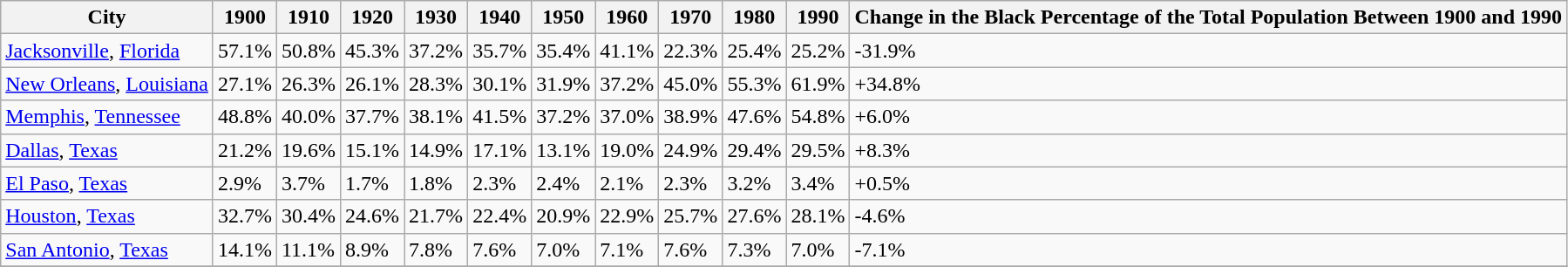<table class="wikitable sortable">
<tr>
<th>City</th>
<th>1900</th>
<th>1910</th>
<th>1920</th>
<th>1930</th>
<th>1940</th>
<th>1950</th>
<th>1960</th>
<th>1970</th>
<th>1980</th>
<th>1990</th>
<th>Change in the Black Percentage of the Total Population Between 1900 and 1990</th>
</tr>
<tr>
<td><a href='#'>Jacksonville</a>, <a href='#'>Florida</a></td>
<td>57.1%</td>
<td>50.8%</td>
<td>45.3%</td>
<td>37.2%</td>
<td>35.7%</td>
<td>35.4%</td>
<td>41.1%</td>
<td>22.3%</td>
<td>25.4%</td>
<td>25.2%</td>
<td>-31.9%</td>
</tr>
<tr>
<td><a href='#'>New Orleans</a>, <a href='#'>Louisiana</a></td>
<td>27.1%</td>
<td>26.3%</td>
<td>26.1%</td>
<td>28.3%</td>
<td>30.1%</td>
<td>31.9%</td>
<td>37.2%</td>
<td>45.0%</td>
<td>55.3%</td>
<td>61.9%</td>
<td>+34.8%</td>
</tr>
<tr>
<td><a href='#'>Memphis</a>, <a href='#'>Tennessee</a></td>
<td>48.8%</td>
<td>40.0%</td>
<td>37.7%</td>
<td>38.1%</td>
<td>41.5%</td>
<td>37.2%</td>
<td>37.0%</td>
<td>38.9%</td>
<td>47.6%</td>
<td>54.8%</td>
<td>+6.0%</td>
</tr>
<tr>
<td><a href='#'>Dallas</a>, <a href='#'>Texas</a></td>
<td>21.2%</td>
<td>19.6%</td>
<td>15.1%</td>
<td>14.9%</td>
<td>17.1%</td>
<td>13.1%</td>
<td>19.0%</td>
<td>24.9%</td>
<td>29.4%</td>
<td>29.5%</td>
<td>+8.3%</td>
</tr>
<tr>
<td><a href='#'>El Paso</a>, <a href='#'>Texas</a></td>
<td>2.9%</td>
<td>3.7%</td>
<td>1.7%</td>
<td>1.8%</td>
<td>2.3%</td>
<td>2.4%</td>
<td>2.1%</td>
<td>2.3%</td>
<td>3.2%</td>
<td>3.4%</td>
<td>+0.5%</td>
</tr>
<tr>
<td><a href='#'>Houston</a>, <a href='#'>Texas</a></td>
<td>32.7%</td>
<td>30.4%</td>
<td>24.6%</td>
<td>21.7%</td>
<td>22.4%</td>
<td>20.9%</td>
<td>22.9%</td>
<td>25.7%</td>
<td>27.6%</td>
<td>28.1%</td>
<td>-4.6%</td>
</tr>
<tr>
<td><a href='#'>San Antonio</a>, <a href='#'>Texas</a></td>
<td>14.1%</td>
<td>11.1%</td>
<td>8.9%</td>
<td>7.8%</td>
<td>7.6%</td>
<td>7.0%</td>
<td>7.1%</td>
<td>7.6%</td>
<td>7.3%</td>
<td>7.0%</td>
<td>-7.1%</td>
</tr>
<tr>
</tr>
</table>
